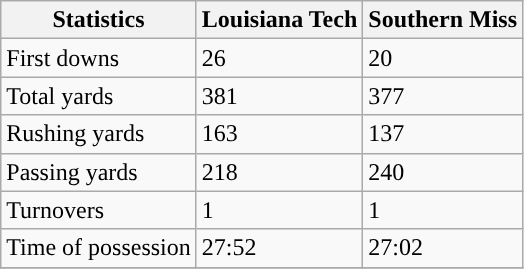<table class="wikitable">
<tr>
<th>Statistics</th>
<th>Louisiana Tech</th>
<th>Southern Miss</th>
</tr>
<tr>
<td>First downs</td>
<td>26</td>
<td>20</td>
</tr>
<tr>
<td>Total yards</td>
<td>381</td>
<td>377</td>
</tr>
<tr>
<td>Rushing yards</td>
<td>163</td>
<td>137</td>
</tr>
<tr>
<td>Passing yards</td>
<td>218</td>
<td>240</td>
</tr>
<tr>
<td>Turnovers</td>
<td>1</td>
<td>1</td>
</tr>
<tr>
<td>Time of possession</td>
<td>27:52</td>
<td>27:02</td>
</tr>
<tr>
</tr>
</table>
